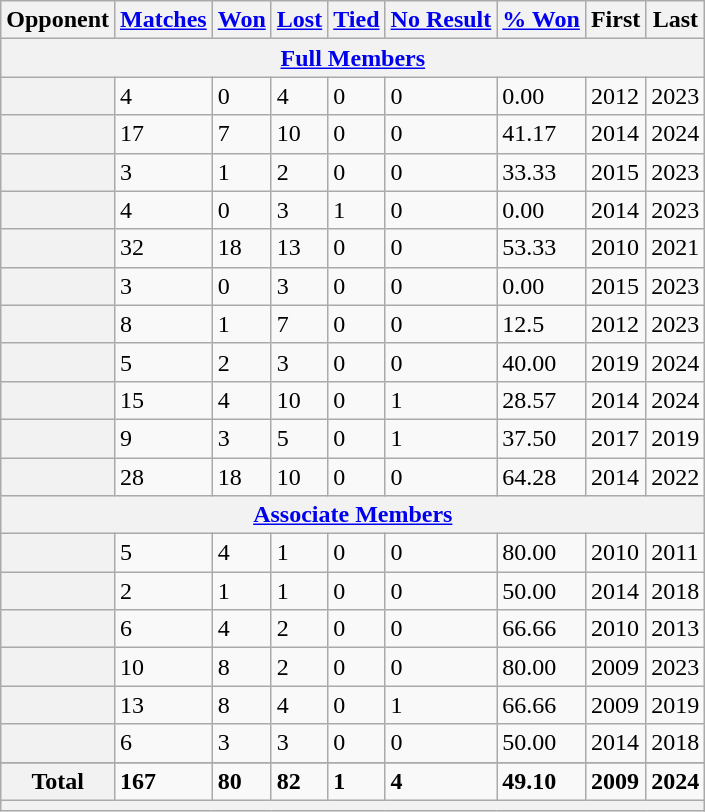<table class="wikitable plainrowheaders sortable">
<tr>
<th scope="col">Opponent</th>
<th scope="col"><a href='#'>Matches</a></th>
<th scope="col"><a href='#'>Won</a></th>
<th scope="col"><a href='#'>Lost</a></th>
<th scope="col"><a href='#'>Tied</a></th>
<th scope="col"><a href='#'>No Result</a></th>
<th scope="col"><a href='#'>% Won</a></th>
<th scope="col">First</th>
<th scope="col">Last</th>
</tr>
<tr>
<th style="text-align: center;" colspan="9"><strong><a href='#'>Full Members</a></strong></th>
</tr>
<tr>
<th scope="row"></th>
<td>4</td>
<td>0</td>
<td>4</td>
<td>0</td>
<td>0</td>
<td>0.00</td>
<td>2012</td>
<td>2023</td>
</tr>
<tr>
<th scope="row"></th>
<td>17</td>
<td>7</td>
<td>10</td>
<td>0</td>
<td>0</td>
<td>41.17</td>
<td>2014</td>
<td>2024</td>
</tr>
<tr>
<th scope="row"></th>
<td>3</td>
<td>1</td>
<td>2</td>
<td>0</td>
<td>0</td>
<td>33.33</td>
<td>2015</td>
<td>2023</td>
</tr>
<tr>
<th scope="row"></th>
<td>4</td>
<td>0</td>
<td>3</td>
<td>1</td>
<td>0</td>
<td>0.00</td>
<td>2014</td>
<td>2023</td>
</tr>
<tr>
<th scope="row"></th>
<td>32</td>
<td>18</td>
<td>13</td>
<td>0</td>
<td>0</td>
<td>53.33</td>
<td>2010</td>
<td>2021</td>
</tr>
<tr>
<th scope="row"></th>
<td>3</td>
<td>0</td>
<td>3</td>
<td>0</td>
<td>0</td>
<td>0.00</td>
<td>2015</td>
<td>2023</td>
</tr>
<tr>
<th scope="row"></th>
<td>8</td>
<td>1</td>
<td>7</td>
<td>0</td>
<td>0</td>
<td>12.5</td>
<td>2012</td>
<td>2023</td>
</tr>
<tr>
<th scope="row"></th>
<td>5</td>
<td>2</td>
<td>3</td>
<td>0</td>
<td>0</td>
<td>40.00</td>
<td>2019</td>
<td>2024</td>
</tr>
<tr>
<th scope="row"></th>
<td>15</td>
<td>4</td>
<td>10</td>
<td>0</td>
<td>1</td>
<td>28.57</td>
<td>2014</td>
<td>2024</td>
</tr>
<tr>
<th scope="row"></th>
<td>9</td>
<td>3</td>
<td>5</td>
<td>0</td>
<td>1</td>
<td>37.50</td>
<td>2017</td>
<td>2019</td>
</tr>
<tr>
<th scope="row"></th>
<td>28</td>
<td>18</td>
<td>10</td>
<td>0</td>
<td>0</td>
<td>64.28</td>
<td>2014</td>
<td>2022</td>
</tr>
<tr>
<th colspan="10" style="text-align: center;"><strong><a href='#'>Associate Members</a></strong></th>
</tr>
<tr>
<th scope="row"></th>
<td>5</td>
<td>4</td>
<td>1</td>
<td>0</td>
<td>0</td>
<td>80.00</td>
<td>2010</td>
<td>2011</td>
</tr>
<tr>
<th scope="row"></th>
<td>2</td>
<td>1</td>
<td>1</td>
<td>0</td>
<td>0</td>
<td>50.00</td>
<td>2014</td>
<td>2018</td>
</tr>
<tr>
<th scope="row"></th>
<td>6</td>
<td>4</td>
<td>2</td>
<td>0</td>
<td>0</td>
<td>66.66</td>
<td>2010</td>
<td>2013</td>
</tr>
<tr>
<th scope="row"></th>
<td>10</td>
<td>8</td>
<td>2</td>
<td>0</td>
<td>0</td>
<td>80.00</td>
<td>2009</td>
<td>2023</td>
</tr>
<tr>
<th scope="row"></th>
<td>13</td>
<td>8</td>
<td>4</td>
<td>0</td>
<td>1</td>
<td>66.66</td>
<td>2009</td>
<td>2019</td>
</tr>
<tr>
<th scope="row"></th>
<td>6</td>
<td>3</td>
<td>3</td>
<td>0</td>
<td>0</td>
<td>50.00</td>
<td>2014</td>
<td>2018</td>
</tr>
<tr>
</tr>
<tr class="sortbottom">
<th scope="row" style="text-align:center"><strong>Total</strong></th>
<td><strong>167</strong></td>
<td><strong>80</strong></td>
<td><strong>82</strong></td>
<td><strong>1</strong></td>
<td><strong>4</strong></td>
<td><strong>49.10</strong></td>
<td><strong>2009</strong></td>
<td><strong>2024</strong></td>
</tr>
<tr>
<th colspan=10></th>
</tr>
</table>
